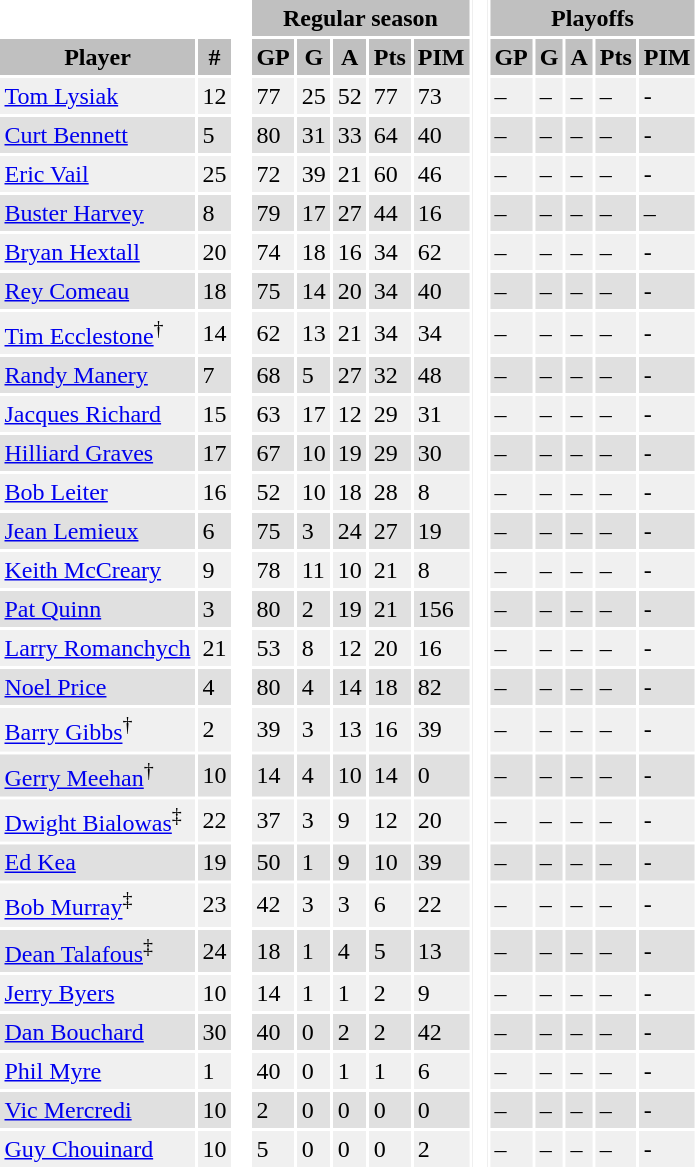<table BORDER="0" CELLPADDING="3" CELLSPACING="2" ID="Table1">
<tr ALIGN="center" bgcolor="#c0c0c0">
<th ALIGN="center" colspan="2" bgcolor="#ffffff"> </th>
<th ALIGN="center" rowspan="99" bgcolor="#ffffff"> </th>
<th ALIGN="center" colspan="5">Regular season</th>
<th ALIGN="center" rowspan="99" bgcolor="#ffffff"> </th>
<th ALIGN="center" colspan="5">Playoffs</th>
</tr>
<tr ALIGN="center" bgcolor="#c0c0c0">
<th ALIGN="center">Player</th>
<th ALIGN="center">#</th>
<th ALIGN="center">GP</th>
<th ALIGN="center">G</th>
<th ALIGN="center">A</th>
<th ALIGN="center">Pts</th>
<th ALIGN="center">PIM</th>
<th ALIGN="center">GP</th>
<th ALIGN="center">G</th>
<th ALIGN="center">A</th>
<th ALIGN="center">Pts</th>
<th ALIGN="center">PIM</th>
</tr>
<tr bgcolor="#f0f0f0">
<td><a href='#'>Tom Lysiak</a></td>
<td>12</td>
<td>77</td>
<td>25</td>
<td>52</td>
<td>77</td>
<td>73</td>
<td>–</td>
<td>–</td>
<td>–</td>
<td>–</td>
<td>-</td>
</tr>
<tr bgcolor="#e0e0e0">
<td><a href='#'>Curt Bennett</a></td>
<td>5</td>
<td>80</td>
<td>31</td>
<td>33</td>
<td>64</td>
<td>40</td>
<td>–</td>
<td>–</td>
<td>–</td>
<td>–</td>
<td>-</td>
</tr>
<tr bgcolor="#f0f0f0">
<td><a href='#'>Eric Vail</a></td>
<td>25</td>
<td>72</td>
<td>39</td>
<td>21</td>
<td>60</td>
<td>46</td>
<td>–</td>
<td>–</td>
<td>–</td>
<td>–</td>
<td>-</td>
</tr>
<tr bgcolor="#e0e0e0">
<td><a href='#'>Buster Harvey</a></td>
<td>8</td>
<td>79</td>
<td>17</td>
<td>27</td>
<td>44</td>
<td>16</td>
<td>–</td>
<td>–</td>
<td>–</td>
<td>–</td>
<td>–</td>
</tr>
<tr bgcolor="#f0f0f0">
<td><a href='#'>Bryan Hextall</a></td>
<td>20</td>
<td>74</td>
<td>18</td>
<td>16</td>
<td>34</td>
<td>62</td>
<td>–</td>
<td>–</td>
<td>–</td>
<td>–</td>
<td>-</td>
</tr>
<tr bgcolor="#e0e0e0">
<td><a href='#'>Rey Comeau</a></td>
<td>18</td>
<td>75</td>
<td>14</td>
<td>20</td>
<td>34</td>
<td>40</td>
<td>–</td>
<td>–</td>
<td>–</td>
<td>–</td>
<td>-</td>
</tr>
<tr bgcolor="#f0f0f0">
<td><a href='#'>Tim Ecclestone</a><sup>†</sup></td>
<td>14</td>
<td>62</td>
<td>13</td>
<td>21</td>
<td>34</td>
<td>34</td>
<td>–</td>
<td>–</td>
<td>–</td>
<td>–</td>
<td>-</td>
</tr>
<tr bgcolor="#e0e0e0">
<td><a href='#'>Randy Manery</a></td>
<td>7</td>
<td>68</td>
<td>5</td>
<td>27</td>
<td>32</td>
<td>48</td>
<td>–</td>
<td>–</td>
<td>–</td>
<td>–</td>
<td>-</td>
</tr>
<tr bgcolor="#f0f0f0">
<td><a href='#'>Jacques Richard</a></td>
<td>15</td>
<td>63</td>
<td>17</td>
<td>12</td>
<td>29</td>
<td>31</td>
<td>–</td>
<td>–</td>
<td>–</td>
<td>–</td>
<td>-</td>
</tr>
<tr bgcolor="#e0e0e0">
<td><a href='#'>Hilliard Graves</a></td>
<td>17</td>
<td>67</td>
<td>10</td>
<td>19</td>
<td>29</td>
<td>30</td>
<td>–</td>
<td>–</td>
<td>–</td>
<td>–</td>
<td>-</td>
</tr>
<tr bgcolor="#f0f0f0">
<td><a href='#'>Bob Leiter</a></td>
<td>16</td>
<td>52</td>
<td>10</td>
<td>18</td>
<td>28</td>
<td>8</td>
<td>–</td>
<td>–</td>
<td>–</td>
<td>–</td>
<td>-</td>
</tr>
<tr bgcolor="#e0e0e0">
<td><a href='#'>Jean Lemieux</a></td>
<td>6</td>
<td>75</td>
<td>3</td>
<td>24</td>
<td>27</td>
<td>19</td>
<td>–</td>
<td>–</td>
<td>–</td>
<td>–</td>
<td>-</td>
</tr>
<tr bgcolor="#f0f0f0">
<td><a href='#'>Keith McCreary</a></td>
<td>9</td>
<td>78</td>
<td>11</td>
<td>10</td>
<td>21</td>
<td>8</td>
<td>–</td>
<td>–</td>
<td>–</td>
<td>–</td>
<td>-</td>
</tr>
<tr bgcolor="#e0e0e0">
<td><a href='#'>Pat Quinn</a></td>
<td>3</td>
<td>80</td>
<td>2</td>
<td>19</td>
<td>21</td>
<td>156</td>
<td>–</td>
<td>–</td>
<td>–</td>
<td>–</td>
<td>-</td>
</tr>
<tr bgcolor="#f0f0f0">
<td><a href='#'>Larry Romanchych</a></td>
<td>21</td>
<td>53</td>
<td>8</td>
<td>12</td>
<td>20</td>
<td>16</td>
<td>–</td>
<td>–</td>
<td>–</td>
<td>–</td>
<td>-</td>
</tr>
<tr bgcolor="#e0e0e0">
<td><a href='#'>Noel Price</a></td>
<td>4</td>
<td>80</td>
<td>4</td>
<td>14</td>
<td>18</td>
<td>82</td>
<td>–</td>
<td>–</td>
<td>–</td>
<td>–</td>
<td>-</td>
</tr>
<tr bgcolor="#f0f0f0">
<td><a href='#'>Barry Gibbs</a><sup>†</sup></td>
<td>2</td>
<td>39</td>
<td>3</td>
<td>13</td>
<td>16</td>
<td>39</td>
<td>–</td>
<td>–</td>
<td>–</td>
<td>–</td>
<td>-</td>
</tr>
<tr bgcolor="#e0e0e0">
<td><a href='#'>Gerry Meehan</a><sup>†</sup></td>
<td>10</td>
<td>14</td>
<td>4</td>
<td>10</td>
<td>14</td>
<td>0</td>
<td>–</td>
<td>–</td>
<td>–</td>
<td>–</td>
<td>-</td>
</tr>
<tr bgcolor="#f0f0f0">
<td><a href='#'>Dwight Bialowas</a><sup>‡</sup></td>
<td>22</td>
<td>37</td>
<td>3</td>
<td>9</td>
<td>12</td>
<td>20</td>
<td>–</td>
<td>–</td>
<td>–</td>
<td>–</td>
<td>-</td>
</tr>
<tr bgcolor="#e0e0e0">
<td><a href='#'>Ed Kea</a></td>
<td>19</td>
<td>50</td>
<td>1</td>
<td>9</td>
<td>10</td>
<td>39</td>
<td>–</td>
<td>–</td>
<td>–</td>
<td>–</td>
<td>-</td>
</tr>
<tr bgcolor="#f0f0f0">
<td><a href='#'>Bob Murray</a><sup>‡</sup></td>
<td>23</td>
<td>42</td>
<td>3</td>
<td>3</td>
<td>6</td>
<td>22</td>
<td>–</td>
<td>–</td>
<td>–</td>
<td>–</td>
<td>-</td>
</tr>
<tr bgcolor="#e0e0e0">
<td><a href='#'>Dean Talafous</a><sup>‡</sup></td>
<td>24</td>
<td>18</td>
<td>1</td>
<td>4</td>
<td>5</td>
<td>13</td>
<td>–</td>
<td>–</td>
<td>–</td>
<td>–</td>
<td>-</td>
</tr>
<tr bgcolor="#f0f0f0">
<td><a href='#'>Jerry Byers</a></td>
<td>10</td>
<td>14</td>
<td>1</td>
<td>1</td>
<td>2</td>
<td>9</td>
<td>–</td>
<td>–</td>
<td>–</td>
<td>–</td>
<td>-</td>
</tr>
<tr bgcolor="#e0e0e0">
<td><a href='#'>Dan Bouchard</a></td>
<td>30</td>
<td>40</td>
<td>0</td>
<td>2</td>
<td>2</td>
<td>42</td>
<td>–</td>
<td>–</td>
<td>–</td>
<td>–</td>
<td>-</td>
</tr>
<tr bgcolor="#f0f0f0">
<td><a href='#'>Phil Myre</a></td>
<td>1</td>
<td>40</td>
<td>0</td>
<td>1</td>
<td>1</td>
<td>6</td>
<td>–</td>
<td>–</td>
<td>–</td>
<td>–</td>
<td>-</td>
</tr>
<tr bgcolor="#e0e0e0">
<td><a href='#'>Vic Mercredi</a></td>
<td>10</td>
<td>2</td>
<td>0</td>
<td>0</td>
<td>0</td>
<td>0</td>
<td>–</td>
<td>–</td>
<td>–</td>
<td>–</td>
<td>-</td>
</tr>
<tr bgcolor="#f0f0f0">
<td><a href='#'>Guy Chouinard</a></td>
<td>10</td>
<td>5</td>
<td>0</td>
<td>0</td>
<td>0</td>
<td>2</td>
<td>–</td>
<td>–</td>
<td>–</td>
<td>–</td>
<td>-</td>
</tr>
</table>
